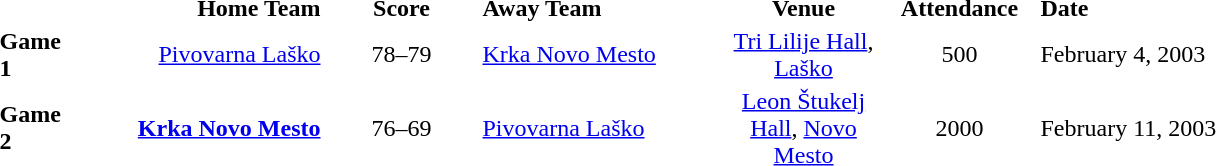<table style="text-align:center" cellpadding=1 border=0>
<tr>
<th width=50></th>
<th width=160 align=right>Home Team</th>
<th width=100>Score</th>
<th width=160 align=left>Away Team</th>
<th width=100>Venue</th>
<th width=100>Attendance</th>
<th width=200 align=left>Date</th>
</tr>
<tr>
<td align=left><strong>Game 1</strong></td>
<td align=right><a href='#'>Pivovarna Laško</a> </td>
<td>78–79</td>
<td align=left> <a href='#'>Krka Novo Mesto</a></td>
<td><a href='#'>Tri Lilije Hall</a>, <a href='#'>Laško</a></td>
<td>500</td>
<td align=left>February 4, 2003</td>
</tr>
<tr>
<td align=left><strong>Game 2</strong></td>
<td align=right><strong><a href='#'>Krka Novo Mesto</a></strong> </td>
<td>76–69</td>
<td align=left> <a href='#'>Pivovarna Laško</a></td>
<td><a href='#'>Leon Štukelj Hall</a>, <a href='#'>Novo Mesto</a></td>
<td>2000</td>
<td align=left>February 11, 2003</td>
</tr>
</table>
